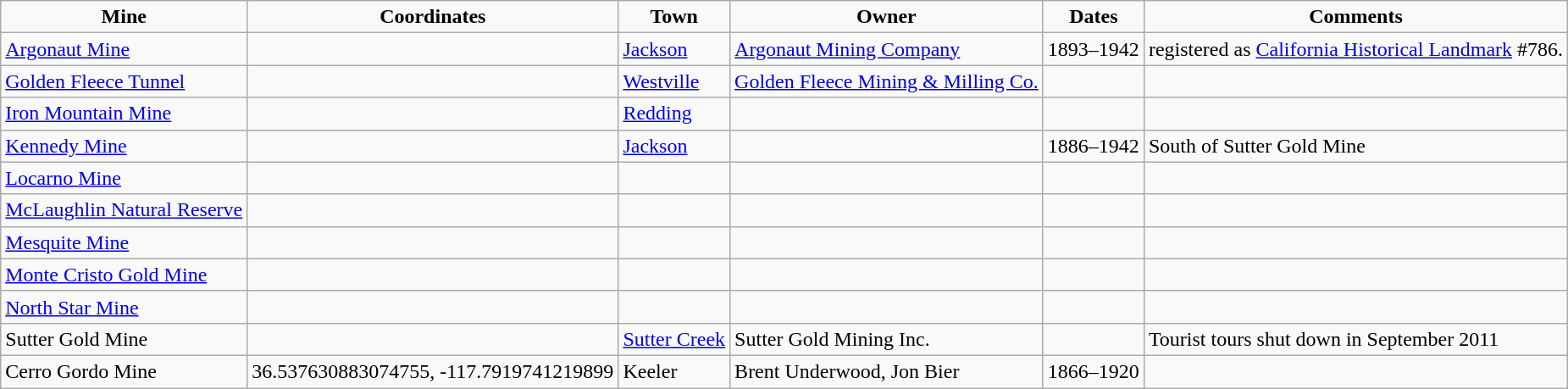<table class="sortable wikitable">
<tr align="center">
<td><strong>Mine</strong></td>
<td><strong>Coordinates</strong></td>
<td><strong>Town</strong></td>
<td><strong>Owner</strong></td>
<td><strong>Dates</strong></td>
<td><strong>Comments</strong></td>
</tr>
<tr>
<td><a href='#'>Argonaut Mine</a></td>
<td></td>
<td><a href='#'>Jackson</a></td>
<td><a href='#'>Argonaut Mining Company</a></td>
<td>1893–1942</td>
<td>registered as <a href='#'>California Historical Landmark</a> #786.</td>
</tr>
<tr>
<td><a href='#'>Golden Fleece Tunnel</a></td>
<td></td>
<td><a href='#'>Westville</a></td>
<td><a href='#'>Golden Fleece Mining & Milling Co.</a></td>
<td></td>
<td></td>
</tr>
<tr>
<td><a href='#'>Iron Mountain Mine</a></td>
<td></td>
<td><a href='#'>Redding</a></td>
<td></td>
<td></td>
<td></td>
</tr>
<tr>
<td><a href='#'>Kennedy Mine</a></td>
<td></td>
<td><a href='#'>Jackson</a></td>
<td></td>
<td>1886–1942</td>
<td>South of Sutter Gold Mine</td>
</tr>
<tr>
<td><a href='#'>Locarno Mine</a></td>
<td></td>
<td></td>
<td></td>
<td></td>
<td></td>
</tr>
<tr>
<td><a href='#'>McLaughlin Natural Reserve</a></td>
<td></td>
<td></td>
<td></td>
<td></td>
<td></td>
</tr>
<tr>
<td><a href='#'>Mesquite Mine</a></td>
<td></td>
<td></td>
<td></td>
<td></td>
<td></td>
</tr>
<tr>
<td><a href='#'>Monte Cristo Gold Mine</a></td>
<td></td>
<td></td>
<td></td>
<td></td>
<td></td>
</tr>
<tr>
<td><a href='#'>North Star Mine</a></td>
<td></td>
<td></td>
<td></td>
<td></td>
<td></td>
</tr>
<tr>
<td>Sutter Gold Mine</td>
<td></td>
<td><a href='#'>Sutter Creek</a></td>
<td>Sutter Gold Mining Inc.</td>
<td></td>
<td>Tourist tours shut down in September 2011</td>
</tr>
<tr>
<td>Cerro Gordo Mine</td>
<td>36.537630883074755, -117.7919741219899</td>
<td>Keeler</td>
<td>Brent Underwood, Jon Bier</td>
<td>1866–1920</td>
<td></td>
</tr>
</table>
